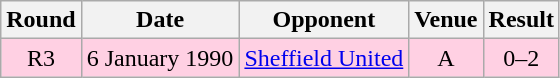<table class="wikitable" style="text-align:center">
<tr>
<th>Round</th>
<th>Date</th>
<th>Opponent</th>
<th>Venue</th>
<th>Result</th>
</tr>
<tr style="background-color: #ffd0e3;">
<td>R3</td>
<td>6 January 1990</td>
<td><a href='#'>Sheffield United</a></td>
<td>A</td>
<td>0–2</td>
</tr>
</table>
